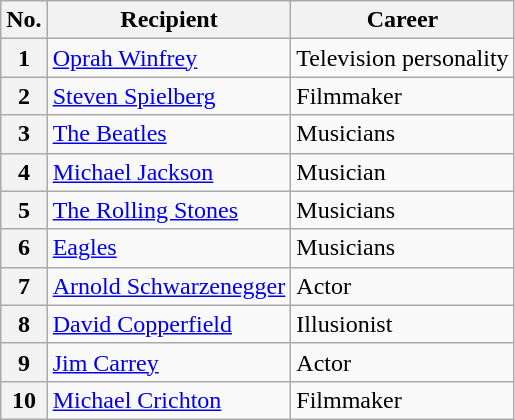<table class="wikitable plainrowheaders">
<tr>
<th scope="col">No.</th>
<th scope="col">Recipient</th>
<th scope="col">Career</th>
</tr>
<tr>
<th scope="row">1</th>
<td> <a href='#'>Oprah Winfrey</a></td>
<td>Television personality</td>
</tr>
<tr>
<th scope="row">2</th>
<td> <a href='#'>Steven Spielberg</a></td>
<td>Filmmaker</td>
</tr>
<tr>
<th scope="row">3</th>
<td> <a href='#'>The Beatles</a></td>
<td>Musicians</td>
</tr>
<tr>
<th scope="row">4</th>
<td> <a href='#'>Michael Jackson</a></td>
<td>Musician</td>
</tr>
<tr>
<th scope="row">5</th>
<td> <a href='#'>The Rolling Stones</a></td>
<td>Musicians</td>
</tr>
<tr>
<th scope="row">6</th>
<td> <a href='#'>Eagles</a></td>
<td>Musicians</td>
</tr>
<tr>
<th scope="row">7</th>
<td> <a href='#'>Arnold Schwarzenegger</a></td>
<td>Actor</td>
</tr>
<tr>
<th scope="row">8</th>
<td> <a href='#'>David Copperfield</a></td>
<td>Illusionist</td>
</tr>
<tr>
<th scope="row">9</th>
<td> <a href='#'>Jim Carrey</a></td>
<td>Actor</td>
</tr>
<tr>
<th scope="row">10</th>
<td> <a href='#'>Michael Crichton</a></td>
<td>Filmmaker</td>
</tr>
</table>
